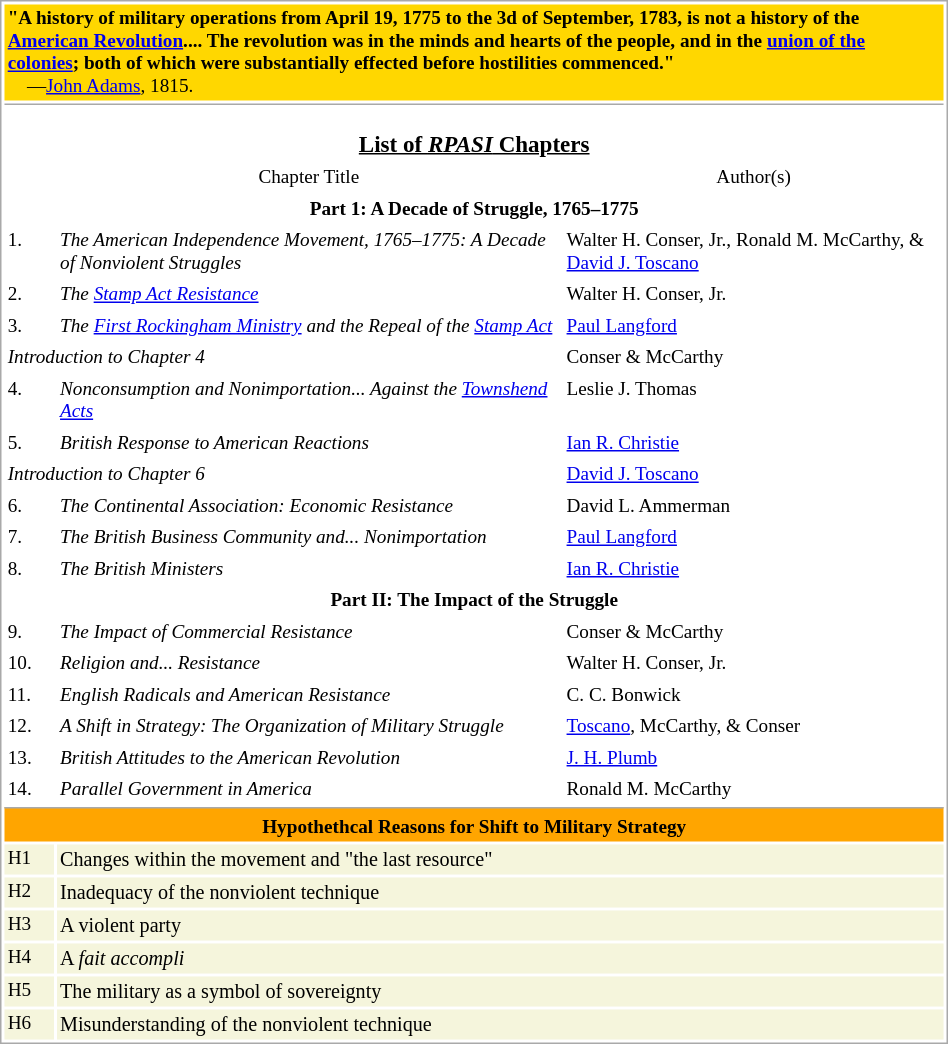<table width=50%; style="float: right; border: 1px solid darkgray; margin: .46em; font-size: 80%;" border="0" cellpadding="2" cellspacing="2">
<tr valign="top">
<td colspan="3" align="left" style="background:gold;"><div><strong>"A history of military operations from April 19, 1775 to the 3d of September, 1783, is not a history of the <a href='#'>American Revolution</a>.... The revolution was in the minds and hearts of the people, and in the <a href='#'>union of the colonies</a>; both of which were substantially effected before hostilities commenced."</strong><br>    —<a href='#'>John Adams</a>, 1815.</div></td>
</tr>
<tr valign="top">
<td colspan="3" align="center" style="border-top:1px solid darkgray;"> <br><strong><big><u>List of <em>RPASI</em> Chapters</u></big></strong></td>
</tr>
<tr valign="top">
<td width="10"></td>
<td width="200" align="center">Chapter Title</td>
<td width="150" align="center">Author(s)</td>
</tr>
<tr valign="top">
<td colspan="3" align="center"><strong>Part 1: A Decade of Struggle, 1765–1775</strong></td>
</tr>
<tr valign="top">
<td>1.</td>
<td><em>The American Independence Movement, 1765–1775: A Decade of Nonviolent Struggles</em></td>
<td>Walter H. Conser, Jr., Ronald M. McCarthy, & <a href='#'>David J. Toscano</a></td>
</tr>
<tr valign="top">
<td>2.</td>
<td><em>The <a href='#'>Stamp Act Resistance</a></em></td>
<td>Walter H. Conser, Jr.</td>
</tr>
<tr valign="top">
<td>3.</td>
<td><em>The <a href='#'>First Rockingham Ministry</a> and the Repeal of the <a href='#'>Stamp Act</a></em></td>
<td><a href='#'>Paul Langford</a></td>
</tr>
<tr valign="top">
<td colspan="2" align="left"><em>Introduction to Chapter 4</em></td>
<td>Conser & McCarthy</td>
</tr>
<tr valign="top">
<td>4.</td>
<td><em>Nonconsumption and Nonimportation... Against the <a href='#'>Townshend Acts</a></em></td>
<td>Leslie J. Thomas</td>
</tr>
<tr valign="top">
<td>5.</td>
<td><em>British Response to American Reactions</em></td>
<td><a href='#'>Ian R. Christie</a></td>
</tr>
<tr valign="top">
<td colspan="2" align="left"><em>Introduction to Chapter 6</em></td>
<td><a href='#'>David J. Toscano</a></td>
</tr>
<tr valign="top">
<td>6.</td>
<td><em>The Continental Association: Economic Resistance</em></td>
<td>David L. Ammerman</td>
</tr>
<tr valign="top">
<td>7.</td>
<td><em>The British Business Community and... Nonimportation</em></td>
<td><a href='#'>Paul Langford</a></td>
</tr>
<tr valign="top">
<td>8.</td>
<td><em>The British Ministers</em></td>
<td><a href='#'>Ian R. Christie</a></td>
</tr>
<tr valign="top">
<td colspan="3" align="center"><strong>Part II: The Impact of the Struggle</strong></td>
</tr>
<tr valign="top">
<td>9.</td>
<td><em>The Impact of Commercial Resistance</em></td>
<td>Conser & McCarthy</td>
</tr>
<tr valign="top">
<td>10.</td>
<td><em>Religion and... Resistance</em></td>
<td>Walter H. Conser, Jr.</td>
</tr>
<tr valign="top">
<td>11.</td>
<td><em>English Radicals and American Resistance</em></td>
<td>C. C. Bonwick</td>
</tr>
<tr valign="top">
<td>12.</td>
<td><em>A Shift in Strategy: The Organization of Military Struggle</em></td>
<td><a href='#'>Toscano</a>, McCarthy, & Conser</td>
</tr>
<tr valign="top">
<td>13.</td>
<td><em>British Attitudes to the American Revolution</em></td>
<td><a href='#'>J. H. Plumb</a></td>
</tr>
<tr valign="top">
<td>14.</td>
<td><em>Parallel Government in America</em></td>
<td>Ronald M. McCarthy</td>
</tr>
<tr valign="top">
<td colspan="3" align="center" style="font-size: 100%; border-top:1px solid darkgray; background:orange;"><big>‍</big><strong>Hypothethcal Reasons for Shift to Military Strategy</strong></td>
</tr>
<tr valign="top" style="background: beige;">
<td>H1</td>
<td colspan="2" align="left" style="font-size: 105%;">Changes within the movement and "the last resource"</td>
</tr>
<tr valign="top" style="background: beige;">
<td>H2</td>
<td colspan="2" align="left" style="font-size: 105%;">Inadequacy of the nonviolent technique</td>
</tr>
<tr valign="top" style="background: beige;">
<td>H3</td>
<td colspan="2" align="left" style="font-size: 105%;">A violent party</td>
</tr>
<tr valign="top" style="background: beige;">
<td>H4</td>
<td colspan="2" align="left" style="font-size: 105%;">A <em>fait accompli</em></td>
</tr>
<tr valign="top" style="background: beige;">
<td>H5</td>
<td colspan="2" align="left" style="font-size: 105%;">The military as a symbol of sovereignty</td>
</tr>
<tr valign="top" style="background: beige;">
<td>H6</td>
<td colspan="2" align="left" style="font-size: 105%;">Misunderstanding of the nonviolent technique</td>
</tr>
</table>
